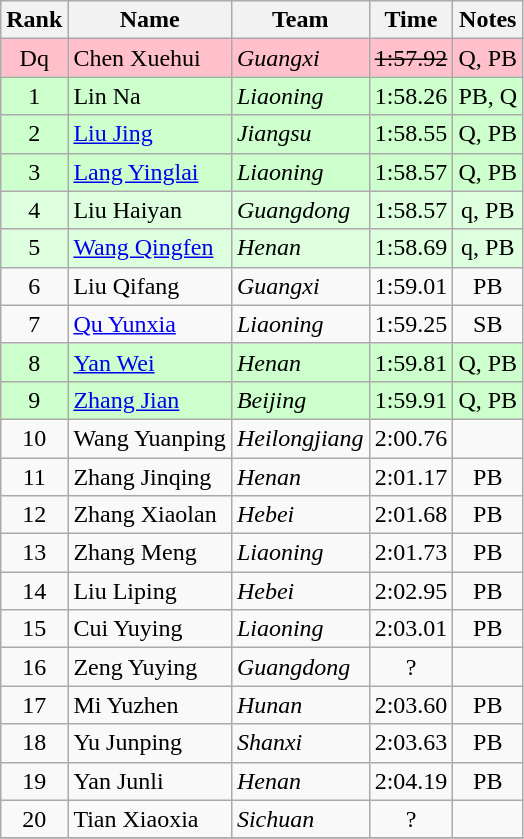<table class="wikitable sortable" style="text-align:center">
<tr>
<th>Rank</th>
<th>Name</th>
<th>Team</th>
<th>Time</th>
<th>Notes</th>
</tr>
<tr bgcolor=pink>
<td>Dq</td>
<td align="left">Chen Xuehui</td>
<td align="left"><em>Guangxi</em></td>
<td><s> 1:57.92 </s></td>
<td>Q, PB</td>
</tr>
<tr bgcolor=ccffcc>
<td>1</td>
<td align="left">Lin Na</td>
<td align=left><em>Liaoning</em></td>
<td>1:58.26</td>
<td>PB, Q</td>
</tr>
<tr bgcolor=ccffcc>
<td>2</td>
<td align="left"><a href='#'>Liu Jing</a></td>
<td align=left><em>Jiangsu</em></td>
<td>1:58.55</td>
<td>Q, PB</td>
</tr>
<tr bgcolor=ccffcc>
<td>3</td>
<td align="left"><a href='#'>Lang Yinglai</a></td>
<td align=left><em>Liaoning</em></td>
<td>1:58.57</td>
<td>Q, PB</td>
</tr>
<tr bgcolor=ddffdd>
<td>4</td>
<td align="left">Liu Haiyan</td>
<td align=left><em>Guangdong</em></td>
<td>1:58.57</td>
<td>q, PB</td>
</tr>
<tr bgcolor=ddffdd>
<td>5</td>
<td align="left"><a href='#'>Wang Qingfen</a></td>
<td align=left><em>Henan</em></td>
<td>1:58.69</td>
<td>q, PB</td>
</tr>
<tr>
<td>6</td>
<td align="left">Liu Qifang</td>
<td align=left><em>Guangxi</em></td>
<td>1:59.01</td>
<td>PB</td>
</tr>
<tr>
<td>7</td>
<td Align="left"><a href='#'>Qu Yunxia</a></td>
<td align="left"><em>Liaoning</em></td>
<td>1:59.25</td>
<td>SB</td>
</tr>
<tr bgcolor=ccffcc>
<td>8</td>
<td align="left"><a href='#'>Yan Wei</a></td>
<td align=left><em>Henan</em></td>
<td>1:59.81</td>
<td>Q, PB</td>
</tr>
<tr bgcolor=ccffcc>
<td>9</td>
<td align="left"><a href='#'>Zhang Jian</a></td>
<td align=left><em>Beijing</em></td>
<td>1:59.91</td>
<td>Q, PB</td>
</tr>
<tr>
<td>10</td>
<td align="left">Wang Yuanping</td>
<td align="left"><em>Heilongjiang</em></td>
<td>2:00.76</td>
<td></td>
</tr>
<tr>
<td>11</td>
<td align="left">Zhang Jinqing</td>
<td align=left><em>Henan</em></td>
<td>2:01.17</td>
<td>PB</td>
</tr>
<tr>
<td>12</td>
<td align="left">Zhang Xiaolan</td>
<td align="left"><em>Hebei</em></td>
<td>2:01.68</td>
<td>PB</td>
</tr>
<tr>
<td>13</td>
<td align="left">Zhang Meng</td>
<td align=left><em>Liaoning</em></td>
<td>2:01.73</td>
<td>PB</td>
</tr>
<tr>
<td>14</td>
<td align="left">Liu Liping</td>
<td align=left><em>Hebei</em></td>
<td>2:02.95</td>
<td>PB</td>
</tr>
<tr>
<td>15</td>
<td align="left">Cui Yuying</td>
<td align="left"><em>Liaoning</em></td>
<td>2:03.01</td>
<td>PB</td>
</tr>
<tr>
<td>16</td>
<td Align="left">Zeng Yuying</td>
<td align="left"><em>Guangdong</em></td>
<td>?</td>
<td></td>
</tr>
<tr>
<td>17</td>
<td align="left">Mi Yuzhen</td>
<td align="left"><em>Hunan</em></td>
<td>2:03.60</td>
<td>PB</td>
</tr>
<tr>
<td>18</td>
<td align="left">Yu Junping</td>
<td align="left"><em>Shanxi</em></td>
<td>2:03.63</td>
<td>PB</td>
</tr>
<tr>
<td>19</td>
<td align="left">Yan Junli</td>
<td align="left"><em>Henan</em></td>
<td>2:04.19</td>
<td>PB</td>
</tr>
<tr>
<td>20</td>
<td align="left">Tian Xiaoxia</td>
<td align="left"><em>Sichuan</em></td>
<td>?</td>
<td></td>
</tr>
<tr>
</tr>
</table>
